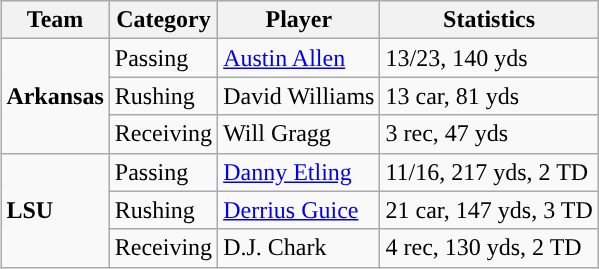<table class="wikitable" style="float: right;">
<tr>
<th>Team</th>
<th>Category</th>
<th>Player</th>
<th>Statistics</th>
</tr>
<tr>
<td rowspan=3><strong>Arkansas</strong></td>
<td>Passing</td>
<td><a href='#'>Austin Allen</a></td>
<td>13/23, 140 yds</td>
</tr>
<tr>
<td>Rushing</td>
<td>David Williams</td>
<td>13 car, 81 yds</td>
</tr>
<tr>
<td>Receiving</td>
<td>Will Gragg</td>
<td>3 rec, 47 yds</td>
</tr>
<tr>
<td rowspan=3><strong>LSU</strong></td>
<td>Passing</td>
<td><a href='#'>Danny Etling</a></td>
<td>11/16, 217 yds, 2 TD</td>
</tr>
<tr>
<td>Rushing</td>
<td><a href='#'>Derrius Guice</a></td>
<td>21 car, 147 yds, 3 TD</td>
</tr>
<tr>
<td>Receiving</td>
<td>D.J. Chark</td>
<td>4 rec, 130 yds, 2 TD</td>
</tr>
</table>
